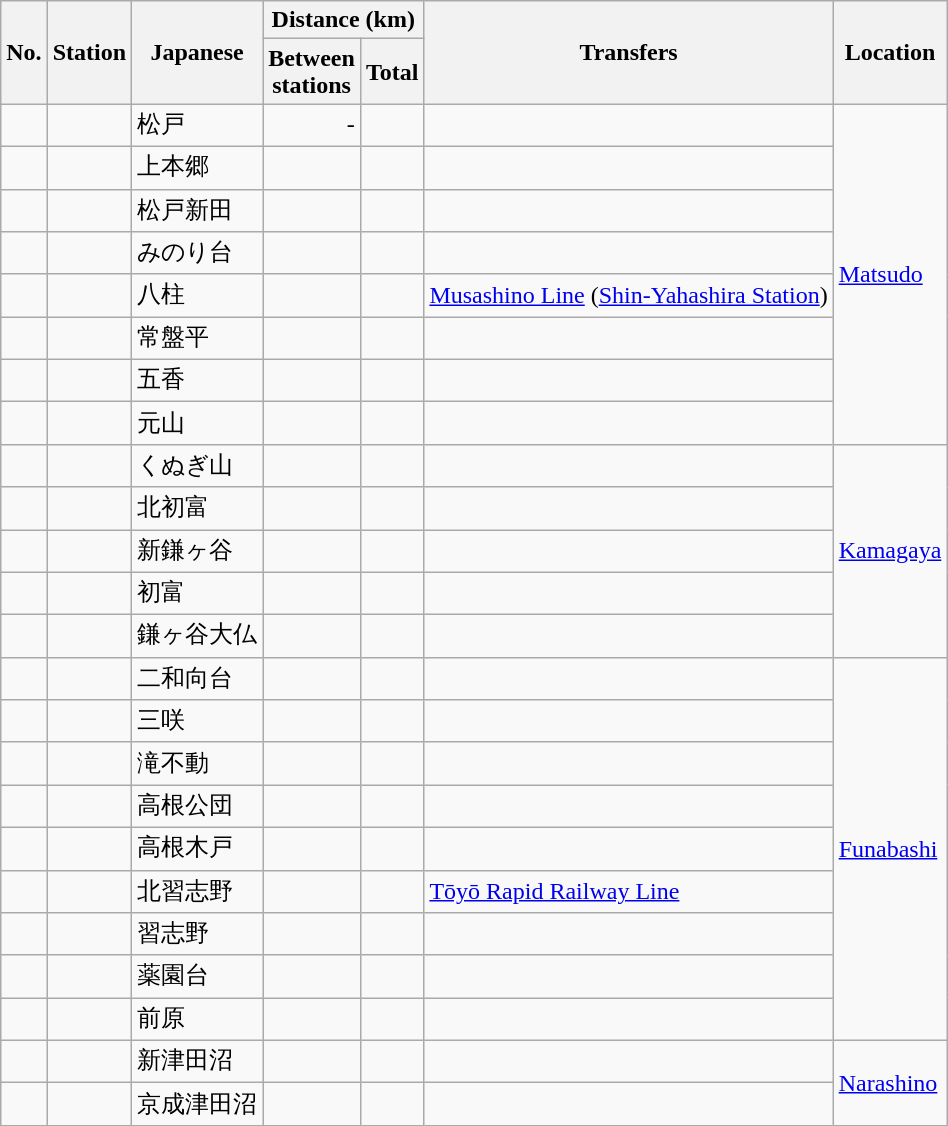<table class=wikitable>
<tr>
<th rowspan="2">No.</th>
<th rowspan="2">Station</th>
<th rowspan="2">Japanese</th>
<th colspan="2">Distance (km)</th>
<th rowspan="2">Transfers</th>
<th rowspan="2">Location</th>
</tr>
<tr>
<th>Between<br>stations</th>
<th>Total</th>
</tr>
<tr>
<td></td>
<td></td>
<td>松戸</td>
<td align="right">-</td>
<td align="right"></td>
<td></td>
<td rowspan="8"><a href='#'>Matsudo</a></td>
</tr>
<tr>
<td></td>
<td></td>
<td>上本郷</td>
<td align="right"></td>
<td align="right"></td>
<td> </td>
</tr>
<tr>
<td></td>
<td></td>
<td>松戸新田</td>
<td align="right"></td>
<td align="right"></td>
<td> </td>
</tr>
<tr>
<td></td>
<td></td>
<td>みのり台</td>
<td align="right"></td>
<td align="right"></td>
<td> </td>
</tr>
<tr>
<td></td>
<td></td>
<td>八柱</td>
<td align="right"></td>
<td align="right"></td>
<td> <a href='#'>Musashino Line</a> (<a href='#'>Shin-Yahashira Station</a>)</td>
</tr>
<tr>
<td></td>
<td></td>
<td>常盤平</td>
<td align="right"></td>
<td align="right"></td>
<td> </td>
</tr>
<tr>
<td></td>
<td></td>
<td>五香</td>
<td align="right"></td>
<td align="right"></td>
<td> </td>
</tr>
<tr>
<td></td>
<td></td>
<td>元山</td>
<td align="right"></td>
<td align="right"></td>
<td> </td>
</tr>
<tr>
<td></td>
<td></td>
<td>くぬぎ山</td>
<td align="right"></td>
<td align="right"></td>
<td> </td>
<td rowspan="5"><a href='#'>Kamagaya</a></td>
</tr>
<tr>
<td></td>
<td></td>
<td>北初富</td>
<td align="right"></td>
<td align="right"></td>
<td> </td>
</tr>
<tr>
<td></td>
<td></td>
<td>新鎌ヶ谷</td>
<td align="right"></td>
<td align="right"></td>
<td></td>
</tr>
<tr>
<td></td>
<td></td>
<td>初富</td>
<td align="right"></td>
<td align="right"></td>
<td> </td>
</tr>
<tr>
<td></td>
<td></td>
<td>鎌ヶ谷大仏</td>
<td align="right"></td>
<td align="right"></td>
<td> </td>
</tr>
<tr>
<td></td>
<td></td>
<td>二和向台</td>
<td align="right"></td>
<td align="right"></td>
<td> </td>
<td rowspan="9"><a href='#'>Funabashi</a></td>
</tr>
<tr>
<td></td>
<td></td>
<td>三咲</td>
<td align="right"></td>
<td align="right"></td>
<td> </td>
</tr>
<tr>
<td></td>
<td></td>
<td>滝不動</td>
<td align="right"></td>
<td align="right"></td>
<td> </td>
</tr>
<tr>
<td></td>
<td></td>
<td>高根公団</td>
<td align="right"></td>
<td align="right"></td>
<td> </td>
</tr>
<tr>
<td></td>
<td></td>
<td>高根木戸</td>
<td align="right"></td>
<td align="right"></td>
<td> </td>
</tr>
<tr>
<td></td>
<td></td>
<td>北習志野</td>
<td align="right"></td>
<td align="right"></td>
<td> <a href='#'>Tōyō Rapid Railway Line</a></td>
</tr>
<tr>
<td></td>
<td></td>
<td>習志野</td>
<td align="right"></td>
<td align="right"></td>
<td> </td>
</tr>
<tr>
<td></td>
<td></td>
<td>薬園台</td>
<td align="right"></td>
<td align="right"></td>
<td> </td>
</tr>
<tr>
<td></td>
<td></td>
<td>前原</td>
<td align="right"></td>
<td align="right"></td>
<td> </td>
</tr>
<tr>
<td></td>
<td></td>
<td>新津田沼</td>
<td align="right"></td>
<td align="right"></td>
<td></td>
<td rowspan="2"><a href='#'>Narashino</a></td>
</tr>
<tr>
<td></td>
<td></td>
<td>京成津田沼</td>
<td align="right"></td>
<td align="right"></td>
<td></td>
</tr>
</table>
